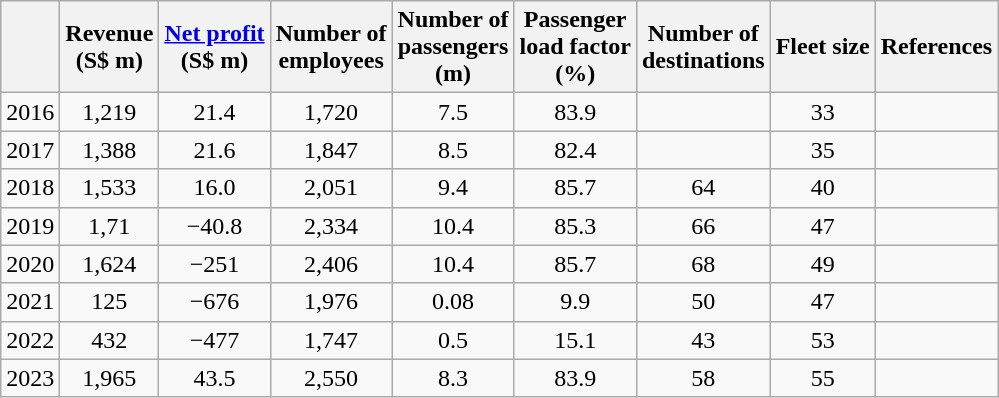<table class="wikitable" style="text-align:center;">
<tr>
<th></th>
<th>Revenue<br>(S$ m)</th>
<th><a href='#'>Net profit</a><br>(S$ m)</th>
<th>Number of<br>employees</th>
<th>Number of<br>passengers<br>(m)</th>
<th>Passenger<br>load factor<br>(%)</th>
<th>Number of<br>destinations</th>
<th>Fleet size</th>
<th>References</th>
</tr>
<tr>
<td style="text-align:left;">2016</td>
<td>1,219</td>
<td>21.4</td>
<td>1,720</td>
<td>7.5</td>
<td>83.9</td>
<td></td>
<td>33</td>
<td></td>
</tr>
<tr>
<td style="text-align:left;">2017</td>
<td>1,388</td>
<td>21.6</td>
<td>1,847</td>
<td>8.5</td>
<td>82.4</td>
<td></td>
<td>35</td>
<td></td>
</tr>
<tr>
<td style="text-align:left;">2018</td>
<td>1,533</td>
<td>16.0</td>
<td>2,051</td>
<td>9.4</td>
<td>85.7</td>
<td>64</td>
<td>40</td>
<td></td>
</tr>
<tr>
<td style="text-align:left;">2019</td>
<td>1,71</td>
<td><span>−40.8</span></td>
<td>2,334</td>
<td>10.4</td>
<td>85.3</td>
<td>66</td>
<td>47</td>
<td></td>
</tr>
<tr>
<td style="text-align:left;">2020</td>
<td>1,624</td>
<td><span>−251</span></td>
<td>2,406</td>
<td>10.4</td>
<td>85.7</td>
<td>68</td>
<td>49</td>
<td></td>
</tr>
<tr>
<td style="text-align:left;">2021</td>
<td>125</td>
<td><span>−676</span></td>
<td>1,976</td>
<td>0.08</td>
<td>9.9</td>
<td>50</td>
<td>47</td>
<td></td>
</tr>
<tr>
<td style="text-align:left;">2022</td>
<td>432</td>
<td><span>−477</span></td>
<td>1,747</td>
<td>0.5</td>
<td>15.1</td>
<td>43</td>
<td>53</td>
<td></td>
</tr>
<tr>
<td style="text-align:left;">2023</td>
<td>1,965</td>
<td>43.5</td>
<td>2,550</td>
<td>8.3</td>
<td>83.9</td>
<td>58</td>
<td>55</td>
<td></td>
</tr>
</table>
